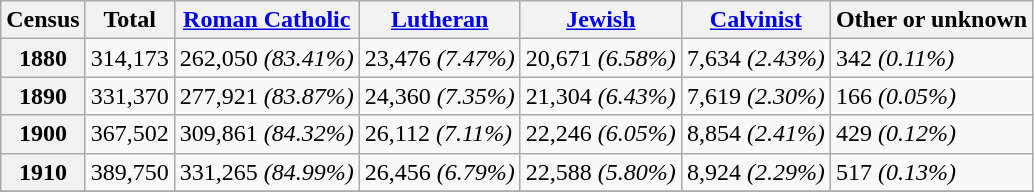<table class="wikitable">
<tr>
<th>Census</th>
<th>Total</th>
<th><a href='#'>Roman Catholic</a></th>
<th><a href='#'>Lutheran</a></th>
<th><a href='#'>Jewish</a></th>
<th><a href='#'>Calvinist</a></th>
<th>Other or unknown</th>
</tr>
<tr>
<th>1880</th>
<td>314,173</td>
<td>262,050 <em>(83.41%)</em></td>
<td>23,476 <em>(7.47%)</em></td>
<td>20,671 <em>(6.58%)</em></td>
<td>7,634 <em>(2.43%)</em></td>
<td>342 <em>(0.11%)</em></td>
</tr>
<tr>
<th>1890</th>
<td>331,370</td>
<td>277,921 <em>(83.87%)</em></td>
<td>24,360 <em>(7.35%)</em></td>
<td>21,304 <em>(6.43%)</em></td>
<td>7,619 <em>(2.30%)</em></td>
<td>166 <em>(0.05%)</em></td>
</tr>
<tr>
<th>1900</th>
<td>367,502</td>
<td>309,861 <em>(84.32%)</em></td>
<td>26,112 <em>(7.11%)</em></td>
<td>22,246 <em>(6.05%)</em></td>
<td>8,854 <em>(2.41%)</em></td>
<td>429 <em>(0.12%)</em></td>
</tr>
<tr>
<th>1910</th>
<td>389,750</td>
<td>331,265 <em>(84.99%)</em></td>
<td>26,456 <em>(6.79%)</em></td>
<td>22,588 <em>(5.80%)</em></td>
<td>8,924 <em>(2.29%)</em></td>
<td>517 <em>(0.13%)</em></td>
</tr>
<tr>
</tr>
</table>
